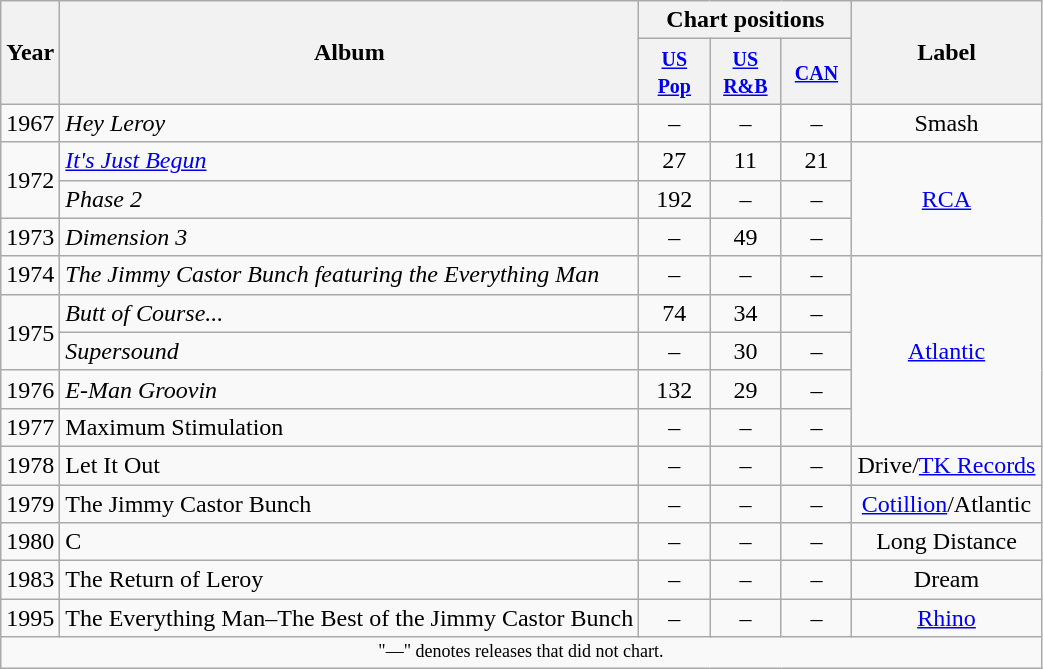<table class="wikitable" style="text-align:center;">
<tr>
<th rowspan="2">Year</th>
<th rowspan="2">Album</th>
<th colspan="3">Chart positions</th>
<th rowspan="2">Label</th>
</tr>
<tr>
<th width="40"><small><a href='#'>US Pop</a></small><br></th>
<th width="40"><small><a href='#'>US R&B</a></small><br></th>
<th width="40"><small><a href='#'>CAN</a></small><br></th>
</tr>
<tr>
<td>1967</td>
<td align="left"><em>Hey Leroy</em></td>
<td>–</td>
<td>–</td>
<td>–</td>
<td>Smash</td>
</tr>
<tr>
<td rowspan="2">1972</td>
<td align="left"><em><a href='#'>It's Just Begun</a></em></td>
<td>27</td>
<td>11</td>
<td>21</td>
<td rowspan="3"><a href='#'>RCA</a></td>
</tr>
<tr>
<td align="left"><em>Phase 2</em></td>
<td>192</td>
<td>–</td>
<td>–</td>
</tr>
<tr>
<td>1973</td>
<td align="left"><em>Dimension 3</em></td>
<td>–</td>
<td>49</td>
<td>–</td>
</tr>
<tr>
<td>1974</td>
<td align="left"><em>The Jimmy Castor Bunch featuring the Everything Man</em></td>
<td>–</td>
<td>–</td>
<td>–</td>
<td rowspan="5"><a href='#'>Atlantic</a></td>
</tr>
<tr>
<td rowspan="2">1975</td>
<td align="left"><em>Butt of Course...</em></td>
<td>74</td>
<td>34</td>
<td>–</td>
</tr>
<tr>
<td align="left"><em>Supersound</em></td>
<td>–</td>
<td>30</td>
<td>–</td>
</tr>
<tr>
<td>1976</td>
<td align="left"><em>E-Man Groovin<strong></td>
<td>132</td>
<td>29</td>
<td>–</td>
</tr>
<tr>
<td>1977</td>
<td align="left"></em>Maximum Stimulation<em></td>
<td>–</td>
<td>–</td>
<td>–</td>
</tr>
<tr>
<td>1978</td>
<td align="left"></em>Let It Out<em></td>
<td>–</td>
<td>–</td>
<td>–</td>
<td>Drive/<a href='#'>TK Records</a></td>
</tr>
<tr>
<td rowspan="1">1979</td>
<td align="left"></em>The Jimmy Castor Bunch<em></td>
<td>–</td>
<td>–</td>
<td>–</td>
<td><a href='#'>Cotillion</a>/Atlantic</td>
</tr>
<tr>
<td>1980</td>
<td align="left"></em>C<em></td>
<td>–</td>
<td>–</td>
<td>–</td>
<td>Long Distance</td>
</tr>
<tr>
<td>1983</td>
<td align="left"></em>The Return of Leroy<em></td>
<td>–</td>
<td>–</td>
<td>–</td>
<td>Dream</td>
</tr>
<tr>
<td>1995</td>
<td align="left"></em>The Everything Man–The Best of the Jimmy Castor Bunch<em></td>
<td>–</td>
<td>–</td>
<td>–</td>
<td><a href='#'>Rhino</a></td>
</tr>
<tr>
<td colspan="6" style="text-align:center; font-size:9pt;">"—" denotes releases that did not chart.</td>
</tr>
</table>
